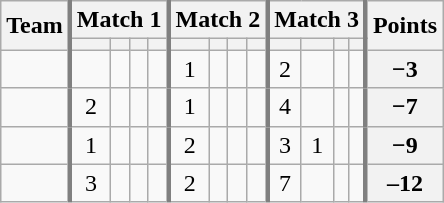<table class="wikitable sortable" style="text-align:center;">
<tr>
<th rowspan=2>Team</th>
<th colspan=4 style="border-left:3px solid gray">Match 1</th>
<th colspan=4 style="border-left:3px solid gray">Match 2</th>
<th colspan=4 style="border-left:3px solid gray">Match 3</th>
<th rowspan=2 style="border-left:3px solid gray">Points</th>
</tr>
<tr>
<th style="border-left:3px solid gray"></th>
<th></th>
<th></th>
<th></th>
<th style="border-left:3px solid gray"></th>
<th></th>
<th></th>
<th></th>
<th style="border-left:3px solid gray"></th>
<th></th>
<th></th>
<th></th>
</tr>
<tr>
<td align=left></td>
<td style="border-left:3px solid gray"></td>
<td></td>
<td></td>
<td></td>
<td style="border-left:3px solid gray">1</td>
<td></td>
<td></td>
<td></td>
<td style="border-left:3px solid gray">2</td>
<td></td>
<td></td>
<td></td>
<th style="border-left:3px solid gray">−3</th>
</tr>
<tr>
<td align=left></td>
<td style="border-left:3px solid gray">2</td>
<td></td>
<td></td>
<td></td>
<td style="border-left:3px solid gray">1</td>
<td></td>
<td></td>
<td></td>
<td style="border-left:3px solid gray">4</td>
<td></td>
<td></td>
<td></td>
<th style="border-left:3px solid gray">−7</th>
</tr>
<tr>
<td align=left></td>
<td style="border-left:3px solid gray">1</td>
<td></td>
<td></td>
<td></td>
<td style="border-left:3px solid gray">2</td>
<td></td>
<td></td>
<td></td>
<td style="border-left:3px solid gray">3</td>
<td>1</td>
<td></td>
<td></td>
<th style="border-left:3px solid gray">−9</th>
</tr>
<tr>
<td align=left></td>
<td style="border-left:3px solid gray">3</td>
<td></td>
<td></td>
<td></td>
<td style="border-left:3px solid gray">2</td>
<td></td>
<td></td>
<td></td>
<td style="border-left:3px solid gray">7</td>
<td></td>
<td></td>
<td></td>
<th style="border-left:3px solid gray">–12</th>
</tr>
</table>
